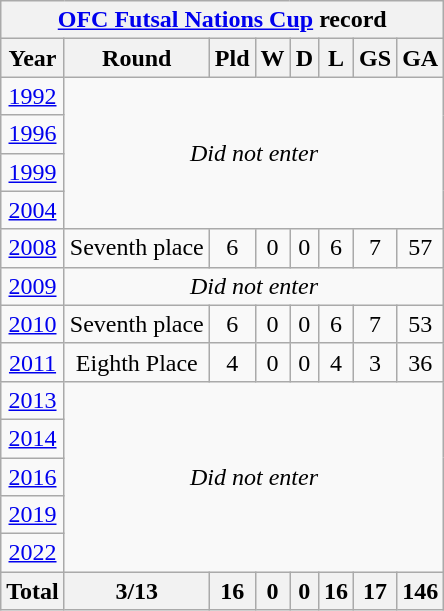<table class="wikitable" style="text-align:center;">
<tr>
<th colspan="8"><a href='#'>OFC Futsal Nations Cup</a> record</th>
</tr>
<tr>
<th>Year</th>
<th>Round</th>
<th>Pld</th>
<th>W</th>
<th>D</th>
<th>L</th>
<th>GS</th>
<th>GA</th>
</tr>
<tr>
<td> <a href='#'>1992</a></td>
<td colspan=7 rowspan=4><em>Did not enter</em></td>
</tr>
<tr>
<td> <a href='#'>1996</a></td>
</tr>
<tr>
<td> <a href='#'>1999</a></td>
</tr>
<tr>
<td> <a href='#'>2004</a></td>
</tr>
<tr>
<td> <a href='#'>2008</a></td>
<td>Seventh place</td>
<td>6</td>
<td>0</td>
<td>0</td>
<td>6</td>
<td>7</td>
<td>57</td>
</tr>
<tr>
<td> <a href='#'>2009</a></td>
<td colspan=7><em>Did not enter</em></td>
</tr>
<tr>
<td> <a href='#'>2010</a></td>
<td>Seventh place</td>
<td>6</td>
<td>0</td>
<td>0</td>
<td>6</td>
<td>7</td>
<td>53</td>
</tr>
<tr>
<td> <a href='#'>2011</a></td>
<td>Eighth Place</td>
<td>4</td>
<td>0</td>
<td>0</td>
<td>4</td>
<td>3</td>
<td>36</td>
</tr>
<tr>
<td> <a href='#'>2013</a></td>
<td colspan=7 rowspan=5><em>Did not enter</em></td>
</tr>
<tr>
<td> <a href='#'>2014</a></td>
</tr>
<tr>
<td> <a href='#'>2016</a></td>
</tr>
<tr>
<td> <a href='#'>2019</a></td>
</tr>
<tr>
<td> <a href='#'>2022</a></td>
</tr>
<tr>
<th><strong>Total</strong></th>
<th>3/13</th>
<th>16</th>
<th>0</th>
<th>0</th>
<th>16</th>
<th>17</th>
<th>146</th>
</tr>
</table>
